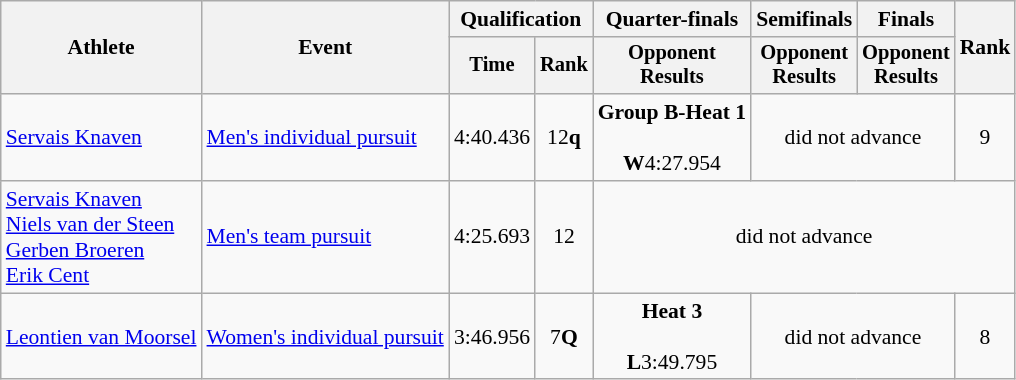<table class=wikitable style="font-size:90%">
<tr>
<th rowspan="2">Athlete</th>
<th rowspan="2">Event</th>
<th colspan="2">Qualification</th>
<th>Quarter-finals</th>
<th>Semifinals</th>
<th>Finals</th>
<th rowspan="2">Rank</th>
</tr>
<tr style="font-size:95%">
<th>Time</th>
<th>Rank</th>
<th>Opponent<br>Results</th>
<th>Opponent<br>Results</th>
<th>Opponent<br>Results</th>
</tr>
<tr align=center>
<td align=left><a href='#'>Servais Knaven</a></td>
<td align=left><a href='#'>Men's individual pursuit</a></td>
<td>4:40.436</td>
<td>12<strong>q</strong></td>
<td><strong>Group B-Heat 1</strong><br><br><strong>W</strong>4:27.954</td>
<td colspan=2>did not advance</td>
<td>9</td>
</tr>
<tr align=center>
<td align=left><a href='#'>Servais Knaven</a><br><a href='#'>Niels van der Steen</a><br><a href='#'>Gerben Broeren</a><br><a href='#'>Erik Cent</a></td>
<td align=left><a href='#'>Men's team pursuit</a></td>
<td>4:25.693</td>
<td>12</td>
<td colspan=4>did not advance</td>
</tr>
<tr align=center>
<td align=left><a href='#'>Leontien van Moorsel</a></td>
<td align=left><a href='#'>Women's individual pursuit</a></td>
<td>3:46.956</td>
<td>7<strong>Q</strong></td>
<td><strong>Heat 3</strong><br><br><strong>L</strong>3:49.795</td>
<td colspan=2>did not advance</td>
<td>8</td>
</tr>
</table>
